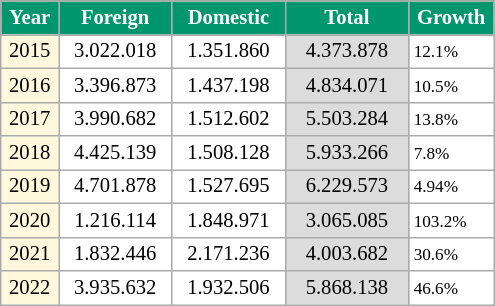<table class="wikitable plainrowheaders" style="background:#fff; font-size:86%; line-height:16px; border:grey solid 1px; border-collapse:collapse;">
<tr style="color:white;">
<th scope="col" style="background:#00966E; width:32px;">Year</th>
<th scope="col" style="background:#00966E; width:69px;">Foreign</th>
<th scope="col" style="background:#00966E; width:69px;">Domestic</th>
<th scope="col" style="background:#00966E; width:76px;">Total</th>
<th style="width:50px; background:#00966E;">Growth</th>
</tr>
<tr>
<td align=center bgcolor=#FFF8DC>2015</td>
<td align=center>3.022.018</td>
<td align=center>1.351.860</td>
<td align=center bgcolor=#DCDCDC>4.373.878</td>
<td align=left><small></small> <small>12.1%</small></td>
</tr>
<tr>
<td align=center bgcolor=#FFF8DC>2016</td>
<td align=center>3.396.873</td>
<td align=center>1.437.198</td>
<td align=center bgcolor=#DCDCDC>4.834.071</td>
<td align=left><small></small> <small>10.5%</small></td>
</tr>
<tr>
<td align=center bgcolor=#FFF8DC>2017</td>
<td align=center>3.990.682</td>
<td align=center>1.512.602</td>
<td align=center bgcolor=#DCDCDC>5.503.284</td>
<td align=left><small></small> <small>13.8%</small></td>
</tr>
<tr>
<td align=center bgcolor=#FFF8DC>2018</td>
<td align=center>4.425.139</td>
<td align=center>1.508.128</td>
<td align=center bgcolor=#DCDCDC>5.933.266</td>
<td align=left><small></small> <small>7.8%</small></td>
</tr>
<tr>
<td align=center bgcolor=#FFF8DC>2019</td>
<td align=center>4.701.878</td>
<td align=center>1.527.695</td>
<td align=center bgcolor=#DCDCDC>6.229.573</td>
<td align=left><small></small> <small>4.94%</small></td>
</tr>
<tr>
<td align=center bgcolor=#FFF8DC>2020</td>
<td align=center>1.216.114</td>
<td align=center>1.848.971</td>
<td align=center bgcolor=#DCDCDC>3.065.085</td>
<td align=left><small></small> <small>103.2%</small></td>
</tr>
<tr>
<td align=center bgcolor=#FFF8DC>2021</td>
<td align=center>1.832.446</td>
<td align=center>2.171.236</td>
<td align=center bgcolor=#DCDCDC>4.003.682</td>
<td align=left><small></small> <small>30.6%</small></td>
</tr>
<tr>
<td align=center bgcolor=#FFF8DC>2022</td>
<td align=center>3.935.632</td>
<td align=center>1.932.506</td>
<td align=center bgcolor=#DCDCDC>5.868.138</td>
<td align=left><small></small> <small>46.6%</small></td>
</tr>
</table>
